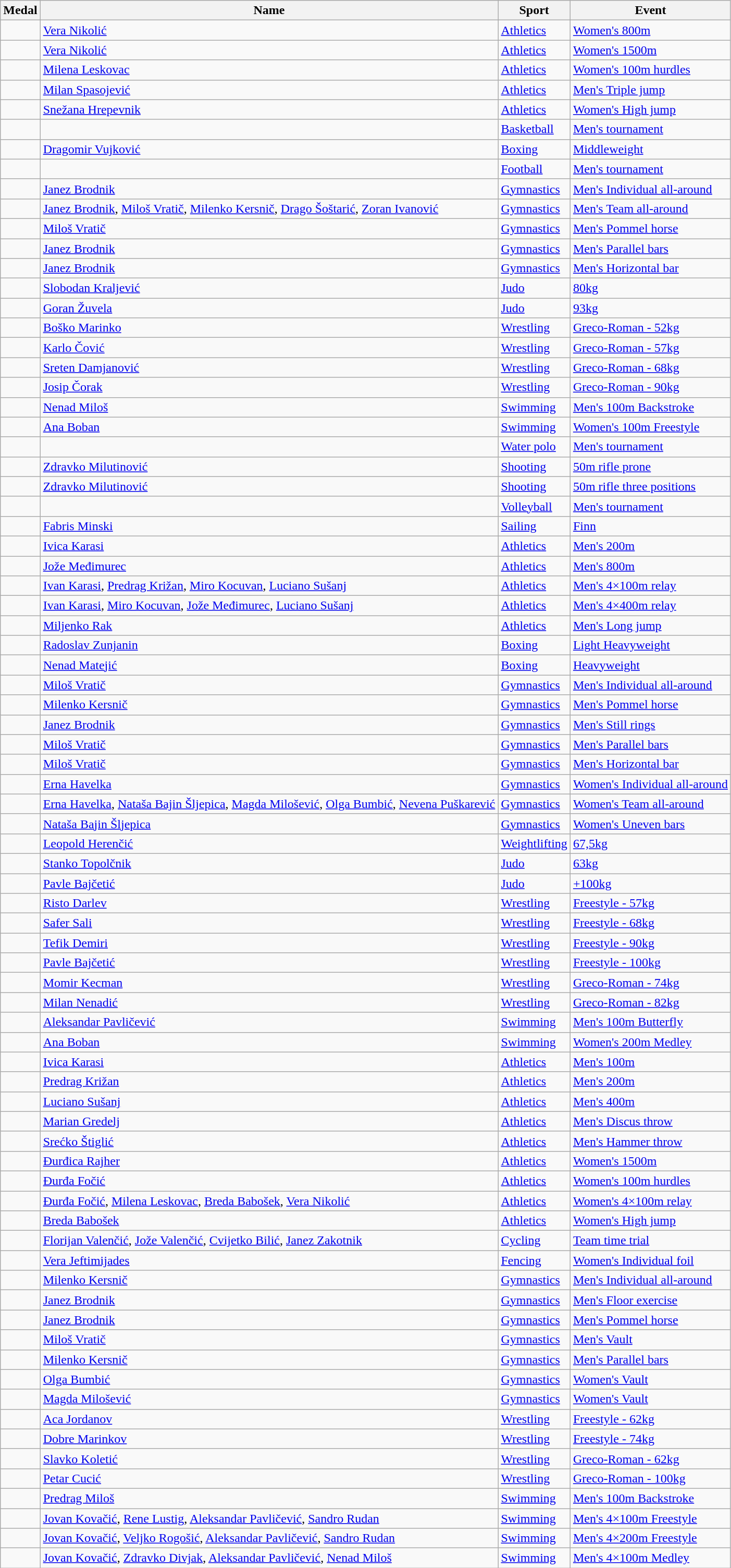<table class="wikitable sortable">
<tr>
<th>Medal</th>
<th>Name</th>
<th>Sport</th>
<th>Event</th>
</tr>
<tr>
<td></td>
<td><a href='#'>Vera Nikolić</a></td>
<td> <a href='#'>Athletics</a></td>
<td><a href='#'>Women's 800m</a></td>
</tr>
<tr>
<td></td>
<td><a href='#'>Vera Nikolić</a></td>
<td> <a href='#'>Athletics</a></td>
<td><a href='#'>Women's 1500m</a></td>
</tr>
<tr>
<td></td>
<td><a href='#'>Milena Leskovac</a></td>
<td> <a href='#'>Athletics</a></td>
<td><a href='#'>Women's 100m hurdles</a></td>
</tr>
<tr>
<td></td>
<td><a href='#'>Milan Spasojević</a></td>
<td> <a href='#'>Athletics</a></td>
<td><a href='#'>Men's Triple jump</a></td>
</tr>
<tr>
<td></td>
<td><a href='#'>Snežana Hrepevnik</a></td>
<td> <a href='#'>Athletics</a></td>
<td><a href='#'>Women's High jump</a></td>
</tr>
<tr>
<td></td>
<td><br></td>
<td> <a href='#'>Basketball</a></td>
<td><a href='#'>Men's tournament</a></td>
</tr>
<tr>
<td></td>
<td><a href='#'>Dragomir Vujković</a></td>
<td> <a href='#'>Boxing</a></td>
<td><a href='#'>Middleweight</a></td>
</tr>
<tr>
<td></td>
<td><br></td>
<td> <a href='#'>Football</a></td>
<td><a href='#'>Men's tournament</a></td>
</tr>
<tr>
<td></td>
<td><a href='#'>Janez Brodnik</a></td>
<td> <a href='#'>Gymnastics</a></td>
<td><a href='#'>Men's Individual all-around</a></td>
</tr>
<tr>
<td></td>
<td><a href='#'>Janez Brodnik</a>, <a href='#'>Miloš Vratič</a>, <a href='#'>Milenko Kersnič</a>, <a href='#'>Drago Šoštarić</a>, <a href='#'>Zoran Ivanović</a></td>
<td> <a href='#'>Gymnastics</a></td>
<td><a href='#'>Men's Team all-around</a></td>
</tr>
<tr>
<td></td>
<td><a href='#'>Miloš Vratič</a></td>
<td> <a href='#'>Gymnastics</a></td>
<td><a href='#'>Men's Pommel horse</a></td>
</tr>
<tr>
<td></td>
<td><a href='#'>Janez Brodnik</a></td>
<td> <a href='#'>Gymnastics</a></td>
<td><a href='#'>Men's Parallel bars</a></td>
</tr>
<tr>
<td></td>
<td><a href='#'>Janez Brodnik</a></td>
<td> <a href='#'>Gymnastics</a></td>
<td><a href='#'>Men's Horizontal bar</a></td>
</tr>
<tr>
<td></td>
<td><a href='#'>Slobodan Kraljević</a></td>
<td> <a href='#'>Judo</a></td>
<td><a href='#'>80kg</a></td>
</tr>
<tr>
<td></td>
<td><a href='#'>Goran Žuvela</a></td>
<td> <a href='#'>Judo</a></td>
<td><a href='#'>93kg</a></td>
</tr>
<tr>
<td></td>
<td><a href='#'>Boško Marinko</a></td>
<td> <a href='#'>Wrestling</a></td>
<td><a href='#'>Greco-Roman - 52kg</a></td>
</tr>
<tr>
<td></td>
<td><a href='#'>Karlo Čović</a></td>
<td> <a href='#'>Wrestling</a></td>
<td><a href='#'>Greco-Roman - 57kg</a></td>
</tr>
<tr>
<td></td>
<td><a href='#'>Sreten Damjanović</a></td>
<td> <a href='#'>Wrestling</a></td>
<td><a href='#'>Greco-Roman - 68kg</a></td>
</tr>
<tr>
<td></td>
<td><a href='#'>Josip Čorak</a></td>
<td> <a href='#'>Wrestling</a></td>
<td><a href='#'>Greco-Roman - 90kg</a></td>
</tr>
<tr>
<td></td>
<td><a href='#'>Nenad Miloš</a></td>
<td> <a href='#'>Swimming</a></td>
<td><a href='#'>Men's 100m Backstroke</a></td>
</tr>
<tr>
<td></td>
<td><a href='#'>Ana Boban</a></td>
<td> <a href='#'>Swimming</a></td>
<td><a href='#'>Women's 100m Freestyle</a></td>
</tr>
<tr>
<td></td>
<td><br></td>
<td> <a href='#'>Water polo</a></td>
<td><a href='#'>Men's tournament</a></td>
</tr>
<tr>
<td></td>
<td><a href='#'>Zdravko Milutinović</a></td>
<td> <a href='#'>Shooting</a></td>
<td><a href='#'>50m rifle prone</a></td>
</tr>
<tr>
<td></td>
<td><a href='#'>Zdravko Milutinović</a></td>
<td> <a href='#'>Shooting</a></td>
<td><a href='#'>50m rifle three positions</a></td>
</tr>
<tr>
<td></td>
<td><br></td>
<td> <a href='#'>Volleyball</a></td>
<td><a href='#'>Men's tournament</a></td>
</tr>
<tr>
<td></td>
<td><a href='#'>Fabris Minski</a></td>
<td> <a href='#'>Sailing</a></td>
<td><a href='#'>Finn</a></td>
</tr>
<tr>
<td></td>
<td><a href='#'>Ivica Karasi</a></td>
<td> <a href='#'>Athletics</a></td>
<td><a href='#'>Men's 200m</a></td>
</tr>
<tr>
<td></td>
<td><a href='#'>Jože Međimurec</a></td>
<td> <a href='#'>Athletics</a></td>
<td><a href='#'>Men's 800m</a></td>
</tr>
<tr>
<td></td>
<td><a href='#'>Ivan Karasi</a>, <a href='#'>Predrag Križan</a>, <a href='#'>Miro Kocuvan</a>, <a href='#'>Luciano Sušanj</a></td>
<td> <a href='#'>Athletics</a></td>
<td><a href='#'>Men's 4×100m relay</a></td>
</tr>
<tr>
<td></td>
<td><a href='#'>Ivan Karasi</a>, <a href='#'>Miro Kocuvan</a>, <a href='#'>Jože Međimurec</a>, <a href='#'>Luciano Sušanj</a></td>
<td> <a href='#'>Athletics</a></td>
<td><a href='#'>Men's 4×400m relay</a></td>
</tr>
<tr>
<td></td>
<td><a href='#'>Miljenko Rak</a></td>
<td> <a href='#'>Athletics</a></td>
<td><a href='#'>Men's Long jump</a></td>
</tr>
<tr>
<td></td>
<td><a href='#'>Radoslav Zunjanin</a></td>
<td> <a href='#'>Boxing</a></td>
<td><a href='#'>Light Heavyweight</a></td>
</tr>
<tr>
<td></td>
<td><a href='#'>Nenad Matejić</a></td>
<td> <a href='#'>Boxing</a></td>
<td><a href='#'>Heavyweight</a></td>
</tr>
<tr>
<td></td>
<td><a href='#'>Miloš Vratič</a></td>
<td> <a href='#'>Gymnastics</a></td>
<td><a href='#'>Men's Individual all-around</a></td>
</tr>
<tr>
<td></td>
<td><a href='#'>Milenko Kersnič</a></td>
<td> <a href='#'>Gymnastics</a></td>
<td><a href='#'>Men's Pommel horse</a></td>
</tr>
<tr>
<td></td>
<td><a href='#'>Janez Brodnik</a></td>
<td> <a href='#'>Gymnastics</a></td>
<td><a href='#'>Men's Still rings</a></td>
</tr>
<tr>
<td></td>
<td><a href='#'>Miloš Vratič</a></td>
<td> <a href='#'>Gymnastics</a></td>
<td><a href='#'>Men's Parallel bars</a></td>
</tr>
<tr>
<td></td>
<td><a href='#'>Miloš Vratič</a></td>
<td> <a href='#'>Gymnastics</a></td>
<td><a href='#'>Men's Horizontal bar</a></td>
</tr>
<tr>
<td></td>
<td><a href='#'>Erna Havelka</a></td>
<td> <a href='#'>Gymnastics</a></td>
<td><a href='#'>Women's Individual all-around</a></td>
</tr>
<tr>
<td></td>
<td><a href='#'>Erna Havelka</a>, <a href='#'>Nataša Bajin Šljepica</a>, <a href='#'>Magda Milošević</a>, <a href='#'>Olga Bumbić</a>, <a href='#'>Nevena Puškarević</a></td>
<td> <a href='#'>Gymnastics</a></td>
<td><a href='#'>Women's Team all-around</a></td>
</tr>
<tr>
<td></td>
<td><a href='#'>Nataša Bajin Šljepica</a></td>
<td> <a href='#'>Gymnastics</a></td>
<td><a href='#'>Women's Uneven bars</a></td>
</tr>
<tr>
<td></td>
<td><a href='#'>Leopold Herenčić</a></td>
<td> <a href='#'>Weightlifting</a></td>
<td><a href='#'>67,5kg</a></td>
</tr>
<tr>
<td></td>
<td><a href='#'>Stanko Topolčnik</a></td>
<td> <a href='#'>Judo</a></td>
<td><a href='#'>63kg</a></td>
</tr>
<tr>
<td></td>
<td><a href='#'>Pavle Bajčetić</a></td>
<td> <a href='#'>Judo</a></td>
<td><a href='#'>+100kg</a></td>
</tr>
<tr>
<td></td>
<td><a href='#'>Risto Darlev</a></td>
<td> <a href='#'>Wrestling</a></td>
<td><a href='#'>Freestyle - 57kg</a></td>
</tr>
<tr>
<td></td>
<td><a href='#'>Safer Sali</a></td>
<td> <a href='#'>Wrestling</a></td>
<td><a href='#'>Freestyle - 68kg</a></td>
</tr>
<tr>
<td></td>
<td><a href='#'>Tefik Demiri</a></td>
<td> <a href='#'>Wrestling</a></td>
<td><a href='#'>Freestyle - 90kg</a></td>
</tr>
<tr>
<td></td>
<td><a href='#'>Pavle Bajčetić</a></td>
<td> <a href='#'>Wrestling</a></td>
<td><a href='#'>Freestyle - 100kg</a></td>
</tr>
<tr>
<td></td>
<td><a href='#'>Momir Kecman</a></td>
<td> <a href='#'>Wrestling</a></td>
<td><a href='#'>Greco-Roman - 74kg</a></td>
</tr>
<tr>
<td></td>
<td><a href='#'>Milan Nenadić</a></td>
<td> <a href='#'>Wrestling</a></td>
<td><a href='#'>Greco-Roman - 82kg</a></td>
</tr>
<tr>
<td></td>
<td><a href='#'>Aleksandar Pavličević</a></td>
<td> <a href='#'>Swimming</a></td>
<td><a href='#'>Men's 100m Butterfly</a></td>
</tr>
<tr>
<td></td>
<td><a href='#'>Ana Boban</a></td>
<td> <a href='#'>Swimming</a></td>
<td><a href='#'>Women's 200m Medley</a></td>
</tr>
<tr>
<td></td>
<td><a href='#'>Ivica Karasi</a></td>
<td> <a href='#'>Athletics</a></td>
<td><a href='#'>Men's 100m</a></td>
</tr>
<tr>
<td></td>
<td><a href='#'>Predrag Križan</a></td>
<td> <a href='#'>Athletics</a></td>
<td><a href='#'>Men's 200m</a></td>
</tr>
<tr>
<td></td>
<td><a href='#'>Luciano Sušanj</a></td>
<td> <a href='#'>Athletics</a></td>
<td><a href='#'>Men's 400m</a></td>
</tr>
<tr>
<td></td>
<td><a href='#'>Marian Gredelj</a></td>
<td> <a href='#'>Athletics</a></td>
<td><a href='#'>Men's Discus throw</a></td>
</tr>
<tr>
<td></td>
<td><a href='#'>Srećko Štiglić</a></td>
<td> <a href='#'>Athletics</a></td>
<td><a href='#'>Men's Hammer throw</a></td>
</tr>
<tr>
<td></td>
<td><a href='#'>Đurđica Rajher</a></td>
<td> <a href='#'>Athletics</a></td>
<td><a href='#'>Women's 1500m</a></td>
</tr>
<tr>
<td></td>
<td><a href='#'>Đurđa Fočić</a></td>
<td> <a href='#'>Athletics</a></td>
<td><a href='#'>Women's 100m hurdles</a></td>
</tr>
<tr>
<td></td>
<td><a href='#'>Đurđa Fočić</a>, <a href='#'>Milena Leskovac</a>, <a href='#'>Breda Babošek</a>, <a href='#'>Vera Nikolić</a></td>
<td> <a href='#'>Athletics</a></td>
<td><a href='#'>Women's 4×100m relay</a></td>
</tr>
<tr>
<td></td>
<td><a href='#'>Breda Babošek</a></td>
<td> <a href='#'>Athletics</a></td>
<td><a href='#'>Women's High jump</a></td>
</tr>
<tr>
<td></td>
<td><a href='#'>Florijan Valenčić</a>, <a href='#'>Jože Valenčić</a>, <a href='#'>Cvijetko Bilić</a>, <a href='#'>Janez Zakotnik</a></td>
<td> <a href='#'>Cycling</a></td>
<td><a href='#'>Team time trial</a></td>
</tr>
<tr>
<td></td>
<td><a href='#'>Vera Jeftimijades</a></td>
<td> <a href='#'>Fencing</a></td>
<td><a href='#'>Women's Individual foil</a></td>
</tr>
<tr>
<td></td>
<td><a href='#'>Milenko Kersnič</a></td>
<td> <a href='#'>Gymnastics</a></td>
<td><a href='#'>Men's Individual all-around</a></td>
</tr>
<tr>
<td></td>
<td><a href='#'>Janez Brodnik</a></td>
<td> <a href='#'>Gymnastics</a></td>
<td><a href='#'>Men's Floor exercise</a></td>
</tr>
<tr>
<td></td>
<td><a href='#'>Janez Brodnik</a></td>
<td> <a href='#'>Gymnastics</a></td>
<td><a href='#'>Men's Pommel horse</a></td>
</tr>
<tr>
<td></td>
<td><a href='#'>Miloš Vratič</a></td>
<td> <a href='#'>Gymnastics</a></td>
<td><a href='#'>Men's Vault</a></td>
</tr>
<tr>
<td></td>
<td><a href='#'>Milenko Kersnič</a></td>
<td> <a href='#'>Gymnastics</a></td>
<td><a href='#'>Men's Parallel bars</a></td>
</tr>
<tr>
<td></td>
<td><a href='#'>Olga Bumbić</a></td>
<td> <a href='#'>Gymnastics</a></td>
<td><a href='#'>Women's Vault</a></td>
</tr>
<tr>
<td></td>
<td><a href='#'>Magda Milošević</a></td>
<td> <a href='#'>Gymnastics</a></td>
<td><a href='#'>Women's Vault</a></td>
</tr>
<tr>
<td></td>
<td><a href='#'>Aca Jordanov</a></td>
<td> <a href='#'>Wrestling</a></td>
<td><a href='#'>Freestyle - 62kg</a></td>
</tr>
<tr>
<td></td>
<td><a href='#'>Dobre Marinkov</a></td>
<td> <a href='#'>Wrestling</a></td>
<td><a href='#'>Freestyle - 74kg</a></td>
</tr>
<tr>
<td></td>
<td><a href='#'>Slavko Koletić</a></td>
<td> <a href='#'>Wrestling</a></td>
<td><a href='#'>Greco-Roman - 62kg</a></td>
</tr>
<tr>
<td></td>
<td><a href='#'>Petar Cucić</a></td>
<td> <a href='#'>Wrestling</a></td>
<td><a href='#'>Greco-Roman - 100kg</a></td>
</tr>
<tr>
<td></td>
<td><a href='#'>Predrag Miloš</a></td>
<td> <a href='#'>Swimming</a></td>
<td><a href='#'>Men's 100m Backstroke</a></td>
</tr>
<tr>
<td></td>
<td><a href='#'>Jovan Kovačić</a>, <a href='#'>Rene Lustig</a>, <a href='#'>Aleksandar Pavličević</a>, <a href='#'>Sandro Rudan</a></td>
<td> <a href='#'>Swimming</a></td>
<td><a href='#'>Men's 4×100m Freestyle</a></td>
</tr>
<tr>
<td></td>
<td><a href='#'>Jovan Kovačić</a>, <a href='#'>Veljko Rogošić</a>, <a href='#'>Aleksandar Pavličević</a>, <a href='#'>Sandro Rudan</a></td>
<td> <a href='#'>Swimming</a></td>
<td><a href='#'>Men's 4×200m Freestyle</a></td>
</tr>
<tr>
<td></td>
<td><a href='#'>Jovan Kovačić</a>, <a href='#'>Zdravko Divjak</a>, <a href='#'>Aleksandar Pavličević</a>, <a href='#'>Nenad Miloš</a></td>
<td> <a href='#'>Swimming</a></td>
<td><a href='#'>Men's 4×100m Medley</a></td>
</tr>
</table>
